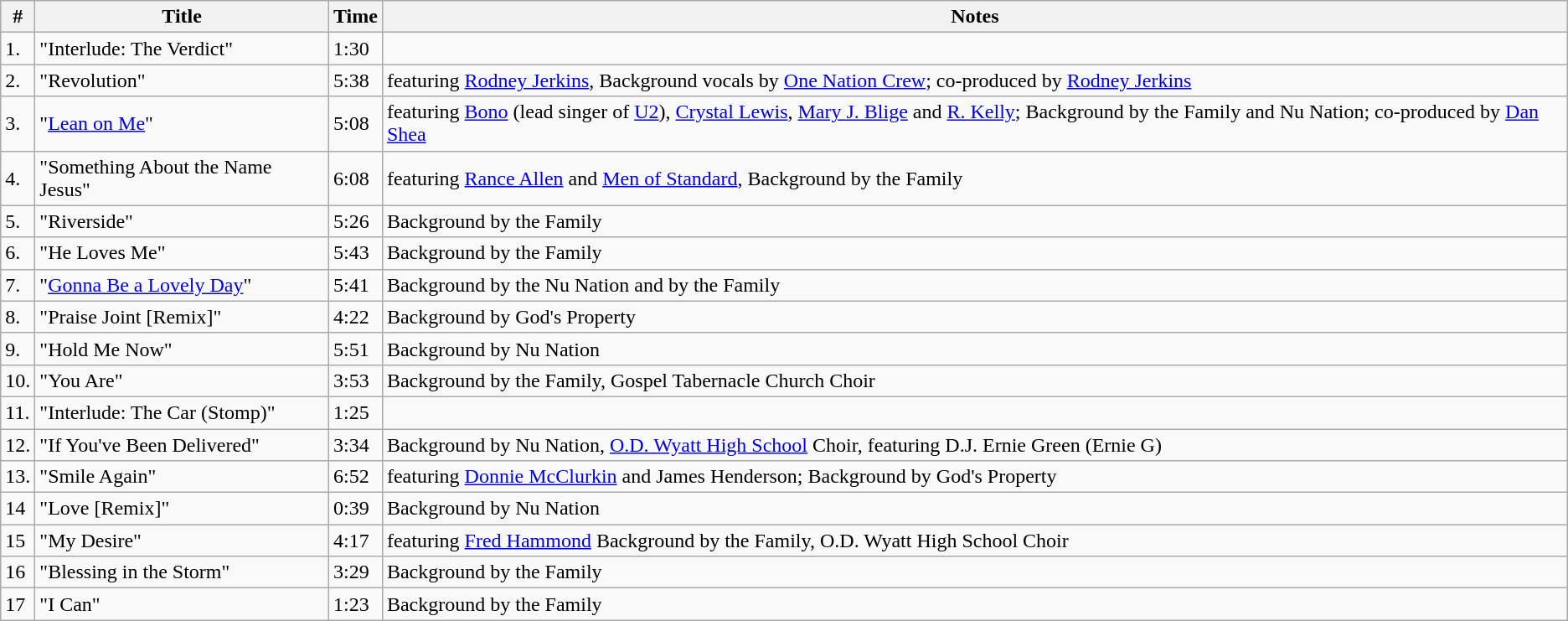<table class="wikitable">
<tr>
<th>#</th>
<th>Title</th>
<th>Time</th>
<th>Notes</th>
</tr>
<tr>
<td>1.</td>
<td>"Interlude: The Verdict"</td>
<td>1:30</td>
<td></td>
</tr>
<tr>
<td>2.</td>
<td>"Revolution"</td>
<td>5:38</td>
<td>featuring <a href='#'>Rodney Jerkins</a>, Background vocals by <a href='#'>One Nation Crew</a>; co-produced by <a href='#'>Rodney Jerkins</a></td>
</tr>
<tr>
<td>3.</td>
<td>"<a href='#'>Lean on Me</a>"</td>
<td>5:08</td>
<td>featuring <a href='#'>Bono</a> (lead singer of <a href='#'>U2</a>), <a href='#'>Crystal Lewis</a>, <a href='#'>Mary J. Blige</a> and <a href='#'>R. Kelly</a>; Background by the Family and Nu Nation; co-produced by <a href='#'>Dan Shea</a></td>
</tr>
<tr>
<td>4.</td>
<td>"Something About the Name Jesus"</td>
<td>6:08</td>
<td>featuring <a href='#'>Rance Allen</a> and <a href='#'>Men of Standard</a>, Background by the Family</td>
</tr>
<tr>
<td>5.</td>
<td>"Riverside"</td>
<td>5:26</td>
<td>Background by the Family</td>
</tr>
<tr>
<td>6.</td>
<td>"He Loves Me"</td>
<td>5:43</td>
<td>Background by the Family</td>
</tr>
<tr>
<td>7.</td>
<td>"<a href='#'>Gonna Be a Lovely Day</a>"</td>
<td>5:41</td>
<td>Background by the Nu Nation and by the Family</td>
</tr>
<tr>
<td>8.</td>
<td>"Praise Joint [Remix]"</td>
<td>4:22</td>
<td>Background by God's Property</td>
</tr>
<tr>
<td>9.</td>
<td>"Hold Me Now"</td>
<td>5:51</td>
<td>Background by Nu Nation</td>
</tr>
<tr>
<td>10.</td>
<td>"You Are"</td>
<td>3:53</td>
<td>Background by the Family, Gospel Tabernacle Church Choir</td>
</tr>
<tr>
<td>11.</td>
<td>"Interlude: The Car (Stomp)"</td>
<td>1:25</td>
<td></td>
</tr>
<tr>
<td>12.</td>
<td>"If You've Been Delivered"</td>
<td>3:34</td>
<td>Background by Nu Nation, <a href='#'>O.D. Wyatt High School</a> Choir, featuring D.J. Ernie Green (Ernie G)</td>
</tr>
<tr>
<td>13.</td>
<td>"Smile Again"</td>
<td>6:52</td>
<td>featuring <a href='#'>Donnie McClurkin</a> and James Henderson; Background by God's Property</td>
</tr>
<tr>
<td>14</td>
<td>"Love [Remix]"</td>
<td>0:39</td>
<td>Background by Nu Nation</td>
</tr>
<tr>
<td>15</td>
<td>"My Desire"</td>
<td>4:17</td>
<td>featuring <a href='#'>Fred Hammond</a> Background by the Family, O.D. Wyatt High School Choir</td>
</tr>
<tr>
<td>16</td>
<td>"Blessing in the Storm"</td>
<td>3:29</td>
<td>Background by the Family</td>
</tr>
<tr>
<td>17</td>
<td>"I Can"</td>
<td>1:23</td>
<td>Background by the Family</td>
</tr>
</table>
